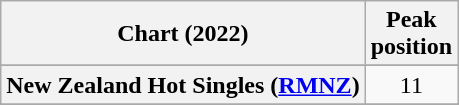<table class="wikitable sortable plainrowheaders" style="text-align:center">
<tr>
<th>Chart (2022)</th>
<th>Peak<br>position</th>
</tr>
<tr>
</tr>
<tr>
<th scope="row">New Zealand Hot Singles (<a href='#'>RMNZ</a>)</th>
<td>11</td>
</tr>
<tr>
</tr>
<tr>
</tr>
</table>
